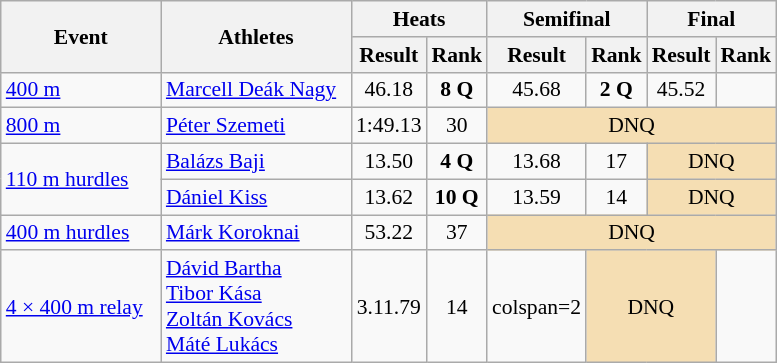<table class="wikitable" border="1" style="font-size:90%">
<tr>
<th rowspan="2" width=100>Event</th>
<th rowspan="2" width=120>Athletes</th>
<th colspan="2">Heats</th>
<th colspan="2">Semifinal</th>
<th colspan="2">Final</th>
</tr>
<tr>
<th>Result</th>
<th>Rank</th>
<th>Result</th>
<th>Rank</th>
<th>Result</th>
<th>Rank</th>
</tr>
<tr>
<td><a href='#'>400 m</a></td>
<td><a href='#'>Marcell Deák Nagy</a></td>
<td align=center>46.18</td>
<td align=center><strong>8 Q</strong></td>
<td align=center>45.68</td>
<td align=center><strong>2 Q</strong></td>
<td align=center>45.52</td>
<td align=center></td>
</tr>
<tr>
<td><a href='#'>800 m</a></td>
<td><a href='#'>Péter Szemeti</a></td>
<td align=center>1:49.13</td>
<td align=center>30</td>
<td colspan=4 align=center bgcolor="wheat">DNQ</td>
</tr>
<tr>
<td rowspan=2><a href='#'>110 m hurdles</a></td>
<td><a href='#'>Balázs Baji</a></td>
<td align=center>13.50</td>
<td align=center><strong>4 Q</strong></td>
<td align=center>13.68</td>
<td align=center>17</td>
<td colspan=2 align=center bgcolor="wheat">DNQ</td>
</tr>
<tr>
<td><a href='#'>Dániel Kiss</a></td>
<td align=center>13.62</td>
<td align=center><strong>10 Q</strong></td>
<td align=center>13.59</td>
<td align=center>14</td>
<td colspan=2 align=center bgcolor="wheat">DNQ</td>
</tr>
<tr>
<td><a href='#'>400 m hurdles</a></td>
<td><a href='#'>Márk Koroknai</a></td>
<td align=center>53.22</td>
<td align=center>37</td>
<td colspan=4 align=center bgcolor="wheat">DNQ</td>
</tr>
<tr>
<td><a href='#'>4 × 400 m relay</a></td>
<td><a href='#'>Dávid Bartha</a><br><a href='#'>Tibor Kása</a><br><a href='#'>Zoltán Kovács</a><br><a href='#'>Máté Lukács</a></td>
<td align=center>3.11.79</td>
<td align=center>14</td>
<td>colspan=2 </td>
<td colspan=2 align=center bgcolor="wheat">DNQ</td>
</tr>
</table>
